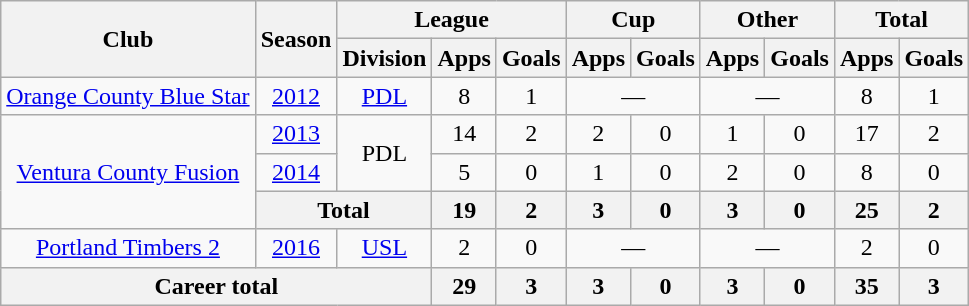<table class="wikitable" style="text-align: center;">
<tr>
<th rowspan=2>Club</th>
<th rowspan=2>Season</th>
<th colspan=3>League</th>
<th colspan=2>Cup</th>
<th colspan=2>Other</th>
<th colspan=2>Total</th>
</tr>
<tr>
<th>Division</th>
<th>Apps</th>
<th>Goals</th>
<th>Apps</th>
<th>Goals</th>
<th>Apps</th>
<th>Goals</th>
<th>Apps</th>
<th>Goals</th>
</tr>
<tr>
<td><a href='#'>Orange County Blue Star</a></td>
<td><a href='#'>2012</a></td>
<td><a href='#'>PDL</a></td>
<td>8</td>
<td>1</td>
<td colspan=2>—</td>
<td colspan=2>—</td>
<td>8</td>
<td>1</td>
</tr>
<tr>
<td rowspan=3><a href='#'>Ventura County Fusion</a></td>
<td><a href='#'>2013</a></td>
<td rowspan=2>PDL</td>
<td>14</td>
<td>2</td>
<td>2</td>
<td>0</td>
<td>1</td>
<td>0</td>
<td>17</td>
<td>2</td>
</tr>
<tr>
<td><a href='#'>2014</a></td>
<td>5</td>
<td>0</td>
<td>1</td>
<td>0</td>
<td>2</td>
<td>0</td>
<td>8</td>
<td>0</td>
</tr>
<tr>
<th colspan=2>Total</th>
<th>19</th>
<th>2</th>
<th>3</th>
<th>0</th>
<th>3</th>
<th>0</th>
<th>25</th>
<th>2</th>
</tr>
<tr>
<td><a href='#'>Portland Timbers 2</a></td>
<td><a href='#'>2016</a></td>
<td><a href='#'>USL</a></td>
<td>2</td>
<td>0</td>
<td colspan=2>—</td>
<td colspan=2>—</td>
<td>2</td>
<td>0</td>
</tr>
<tr>
<th colspan=3>Career total</th>
<th>29</th>
<th>3</th>
<th>3</th>
<th>0</th>
<th>3</th>
<th>0</th>
<th>35</th>
<th>3</th>
</tr>
</table>
